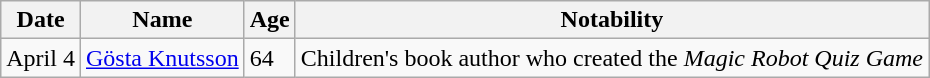<table class="wikitable">
<tr>
<th>Date</th>
<th>Name</th>
<th>Age</th>
<th>Notability</th>
</tr>
<tr>
<td>April 4</td>
<td><a href='#'>Gösta Knutsson</a></td>
<td>64</td>
<td>Children's book author who created the <em>Magic Robot Quiz Game</em></td>
</tr>
</table>
